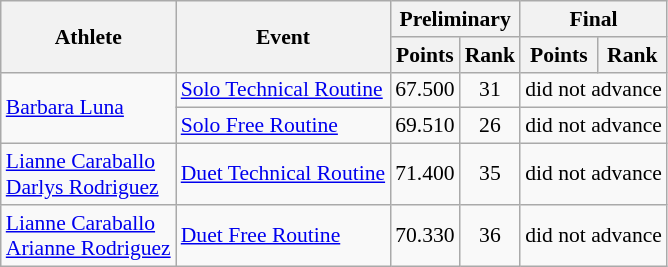<table class=wikitable style="font-size:90%">
<tr>
<th rowspan="2">Athlete</th>
<th rowspan="2">Event</th>
<th colspan="2">Preliminary</th>
<th colspan="2">Final</th>
</tr>
<tr>
<th>Points</th>
<th>Rank</th>
<th>Points</th>
<th>Rank</th>
</tr>
<tr>
<td rowspan="2"><a href='#'>Barbara Luna</a></td>
<td><a href='#'>Solo Technical Routine</a></td>
<td align=center>67.500</td>
<td align=center>31</td>
<td align=center colspan=2>did not advance</td>
</tr>
<tr>
<td><a href='#'>Solo Free Routine</a></td>
<td align=center>69.510</td>
<td align=center>26</td>
<td align=center colspan=2>did not advance</td>
</tr>
<tr>
<td rowspan="1"><a href='#'>Lianne Caraballo</a><br><a href='#'>Darlys Rodriguez</a></td>
<td><a href='#'>Duet Technical Routine</a></td>
<td align=center>71.400</td>
<td align=center>35</td>
<td align=center colspan=2>did not advance</td>
</tr>
<tr>
<td rowspan="1"><a href='#'>Lianne Caraballo</a><br><a href='#'>Arianne Rodriguez</a></td>
<td><a href='#'>Duet Free Routine</a></td>
<td align=center>70.330</td>
<td align=center>36</td>
<td align=center colspan=2>did not advance</td>
</tr>
</table>
